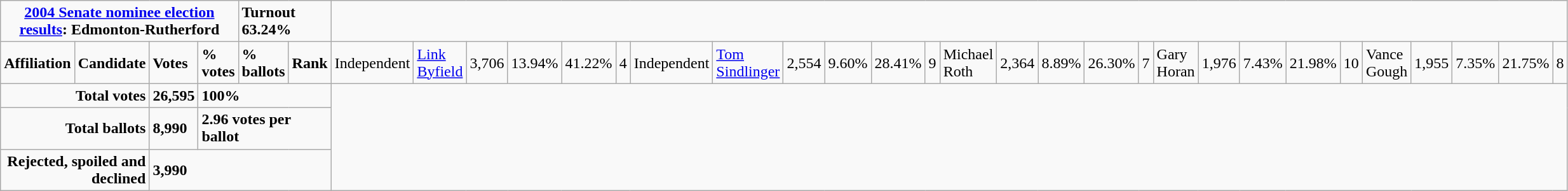<table class="wikitable">
<tr>
<td colspan="5" align=center><strong><a href='#'>2004 Senate nominee election results</a>: Edmonton-Rutherford</strong></td>
<td colspan="2"><strong>Turnout 63.24%</strong></td>
</tr>
<tr>
<td colspan="2"><strong>Affiliation</strong></td>
<td><strong>Candidate</strong></td>
<td><strong>Votes</strong></td>
<td><strong>% votes</strong></td>
<td><strong>% ballots</strong></td>
<td><strong>Rank</strong><br>
</td>
<td>Independent</td>
<td><a href='#'>Link Byfield</a></td>
<td>3,706</td>
<td>13.94%</td>
<td>41.22%</td>
<td>4<br>

</td>
<td>Independent</td>
<td><a href='#'>Tom Sindlinger</a></td>
<td>2,554</td>
<td>9.60%</td>
<td>28.41%</td>
<td>9<br></td>
<td>Michael Roth</td>
<td>2,364</td>
<td>8.89%</td>
<td>26.30%</td>
<td>7<br>
</td>
<td>Gary Horan</td>
<td>1,976</td>
<td>7.43%</td>
<td>21.98%</td>
<td>10<br></td>
<td>Vance Gough</td>
<td>1,955</td>
<td>7.35%</td>
<td>21.75%</td>
<td>8<br></td>
</tr>
<tr>
<td colspan="3" align="right"><strong>Total votes</strong></td>
<td><strong>26,595</strong></td>
<td colspan="3"><strong>100%</strong></td>
</tr>
<tr>
<td colspan="3" align="right"><strong>Total ballots</strong></td>
<td><strong>8,990</strong></td>
<td colspan="3"><strong>2.96 votes per ballot</strong></td>
</tr>
<tr>
<td colspan="3" align="right"><strong>Rejected, spoiled and declined</strong></td>
<td colspan="4"><strong>3,990</strong></td>
</tr>
</table>
